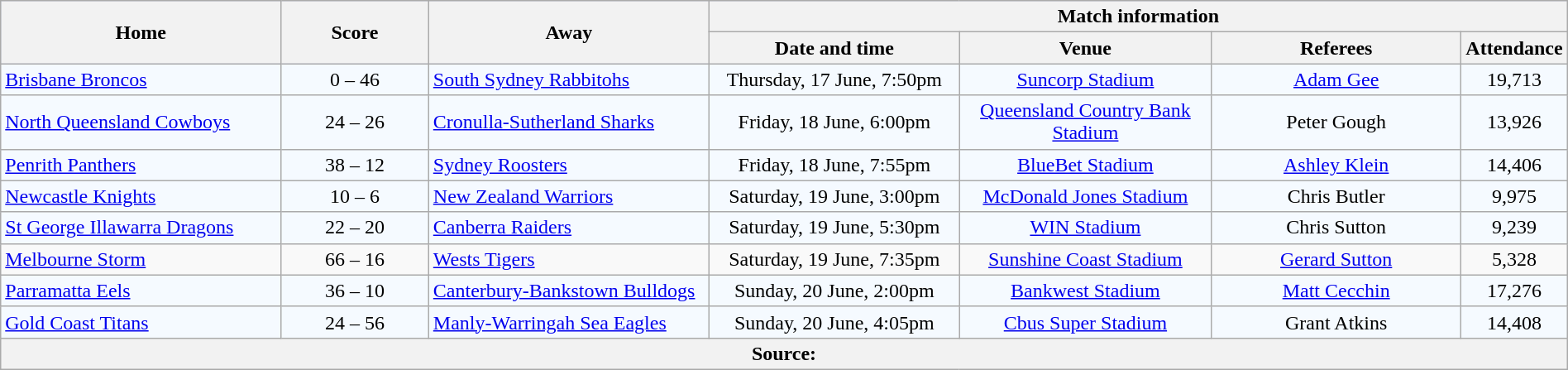<table class="wikitable" style="border-collapse:collapse; text-align:center; width:100%;">
<tr style="background:#c1d8ff;">
<th rowspan="2" style="width:19%;">Home</th>
<th rowspan="2" style="width:10%;">Score</th>
<th rowspan="2" style="width:19%;">Away</th>
<th colspan="6">Match information</th>
</tr>
<tr style="background:#efefef;">
<th width="17%">Date and time</th>
<th width="17%">Venue</th>
<th width="17%">Referees</th>
<th width="5%">Attendance</th>
</tr>
<tr style="text-align:center; background:#f5faff;">
<td align="left"> <a href='#'>Brisbane Broncos</a></td>
<td>0 – 46</td>
<td align="left"> <a href='#'>South Sydney Rabbitohs</a></td>
<td>Thursday, 17 June, 7:50pm</td>
<td><a href='#'>Suncorp Stadium</a></td>
<td><a href='#'>Adam Gee</a></td>
<td>19,713</td>
</tr>
<tr style="text-align:center; background:#f5faff;">
<td align="left"> <a href='#'>North Queensland Cowboys</a></td>
<td>24 – 26</td>
<td align="left"> <a href='#'>Cronulla-Sutherland Sharks</a></td>
<td>Friday, 18 June, 6:00pm</td>
<td><a href='#'>Queensland Country Bank Stadium</a></td>
<td>Peter Gough</td>
<td>13,926</td>
</tr>
<tr style="text-align:center; background:#f5faff;">
<td align="left"> <a href='#'>Penrith Panthers</a></td>
<td>38 – 12</td>
<td align="left"> <a href='#'>Sydney Roosters</a></td>
<td>Friday, 18 June, 7:55pm</td>
<td><a href='#'>BlueBet Stadium</a></td>
<td><a href='#'>Ashley Klein</a></td>
<td>14,406</td>
</tr>
<tr style="text-align:center; background:#f5faff;">
<td align="left"> <a href='#'>Newcastle Knights</a></td>
<td>10 – 6</td>
<td align="left"> <a href='#'>New Zealand Warriors</a></td>
<td>Saturday, 19 June, 3:00pm</td>
<td><a href='#'>McDonald Jones Stadium</a></td>
<td>Chris Butler</td>
<td>9,975</td>
</tr>
<tr style="text-align:center; background:#f5faff;">
<td align="left"> <a href='#'>St George Illawarra Dragons</a></td>
<td>22 – 20</td>
<td align="left"> <a href='#'>Canberra Raiders</a></td>
<td>Saturday, 19 June, 5:30pm</td>
<td><a href='#'>WIN Stadium</a></td>
<td>Chris Sutton</td>
<td>9,239</td>
</tr>
<tr style[="text-align:center; background:#f5faff;">
<td align="left"> <a href='#'>Melbourne Storm</a></td>
<td>66 – 16</td>
<td align="left"> <a href='#'>Wests Tigers</a></td>
<td>Saturday, 19 June, 7:35pm</td>
<td><a href='#'>Sunshine Coast Stadium</a></td>
<td><a href='#'>Gerard Sutton</a></td>
<td>5,328</td>
</tr>
<tr style="text-align:center; background:#f5faff;">
<td align="left"> <a href='#'>Parramatta Eels</a></td>
<td>36 – 10</td>
<td align="left"> <a href='#'>Canterbury-Bankstown Bulldogs</a></td>
<td>Sunday, 20 June, 2:00pm</td>
<td><a href='#'>Bankwest Stadium</a></td>
<td><a href='#'>Matt Cecchin</a></td>
<td>17,276</td>
</tr>
<tr style="text-align:center; background:#f5faff;">
<td align="left"> <a href='#'>Gold Coast Titans</a></td>
<td>24 – 56</td>
<td align="left"> <a href='#'>Manly-Warringah Sea Eagles</a></td>
<td>Sunday, 20 June, 4:05pm</td>
<td><a href='#'>Cbus Super Stadium</a></td>
<td>Grant Atkins</td>
<td>14,408</td>
</tr>
<tr>
<th colspan="7">Source:</th>
</tr>
</table>
